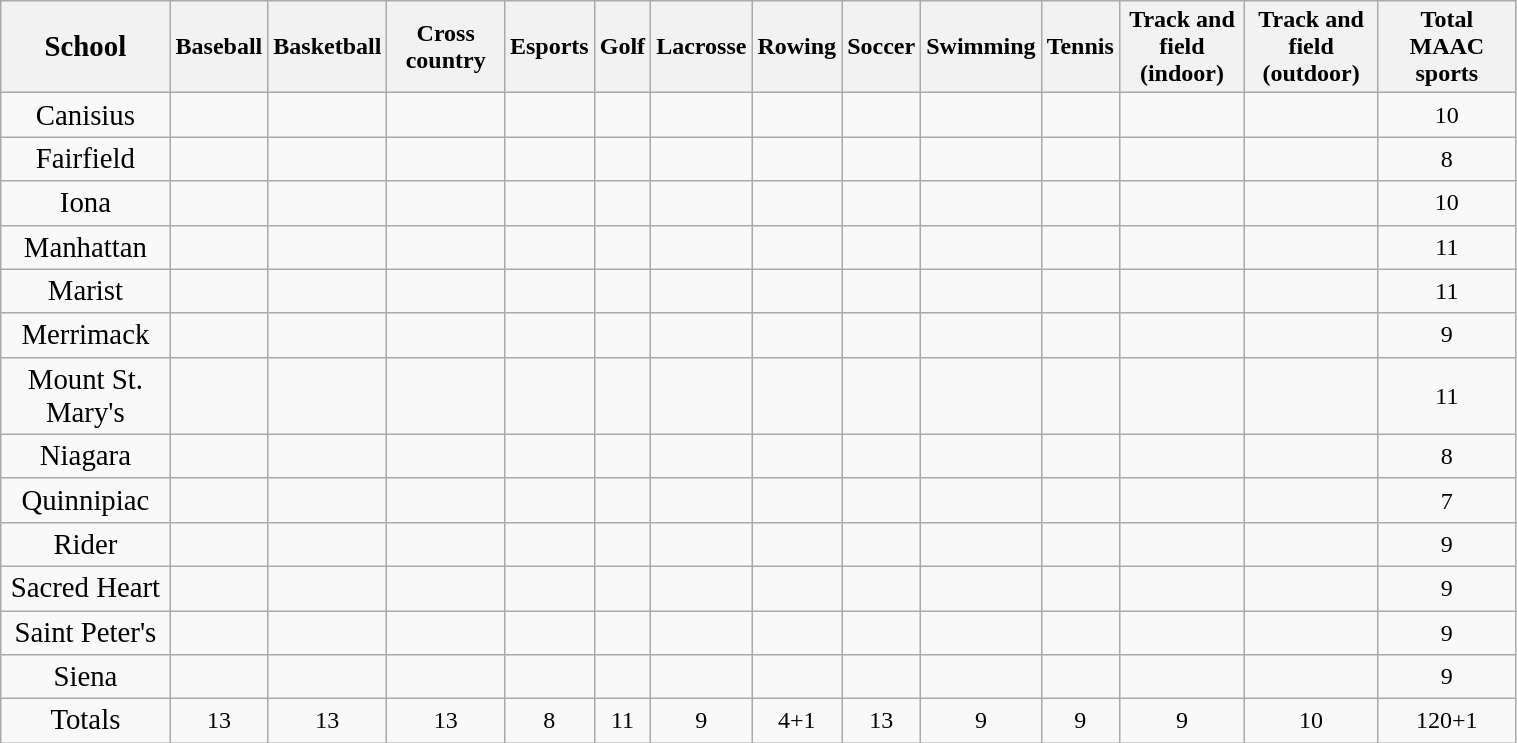<table class="wikitable" style="text-align:center; width:80%;">
<tr>
<th><big>School</big></th>
<th>Baseball</th>
<th>Basketball</th>
<th>Cross country</th>
<th>Esports</th>
<th>Golf</th>
<th>Lacrosse</th>
<th>Rowing</th>
<th>Soccer</th>
<th>Swimming</th>
<th>Tennis</th>
<th>Track and field<br>(indoor)</th>
<th>Track and field<br>(outdoor)</th>
<th>Total MAAC sports</th>
</tr>
<tr>
<td><big>Canisius</big></td>
<td></td>
<td></td>
<td></td>
<td></td>
<td></td>
<td></td>
<td></td>
<td></td>
<td></td>
<td></td>
<td></td>
<td></td>
<td>10</td>
</tr>
<tr>
<td><big>Fairfield</big></td>
<td></td>
<td></td>
<td></td>
<td></td>
<td></td>
<td></td>
<td></td>
<td></td>
<td></td>
<td></td>
<td></td>
<td></td>
<td>8</td>
</tr>
<tr>
<td><big>Iona</big></td>
<td></td>
<td></td>
<td></td>
<td></td>
<td></td>
<td></td>
<td></td>
<td></td>
<td></td>
<td></td>
<td></td>
<td></td>
<td>10</td>
</tr>
<tr>
<td><big>Manhattan</big></td>
<td></td>
<td></td>
<td></td>
<td></td>
<td></td>
<td></td>
<td></td>
<td></td>
<td></td>
<td></td>
<td></td>
<td></td>
<td>11</td>
</tr>
<tr>
<td><big>Marist</big></td>
<td></td>
<td></td>
<td></td>
<td></td>
<td></td>
<td></td>
<td></td>
<td></td>
<td></td>
<td></td>
<td></td>
<td></td>
<td>11</td>
</tr>
<tr>
<td><big>Merrimack</big></td>
<td></td>
<td></td>
<td></td>
<td></td>
<td></td>
<td></td>
<td></td>
<td></td>
<td></td>
<td></td>
<td></td>
<td></td>
<td>9</td>
</tr>
<tr>
<td><big>Mount St. Mary's</big></td>
<td></td>
<td></td>
<td></td>
<td></td>
<td></td>
<td></td>
<td></td>
<td></td>
<td></td>
<td></td>
<td></td>
<td></td>
<td>11</td>
</tr>
<tr>
<td><big>Niagara</big></td>
<td></td>
<td></td>
<td></td>
<td></td>
<td></td>
<td></td>
<td></td>
<td></td>
<td></td>
<td></td>
<td></td>
<td></td>
<td>8</td>
</tr>
<tr>
<td><big>Quinnipiac</big></td>
<td></td>
<td></td>
<td></td>
<td></td>
<td></td>
<td></td>
<td></td>
<td></td>
<td></td>
<td></td>
<td></td>
<td></td>
<td>7</td>
</tr>
<tr>
<td><big>Rider</big></td>
<td></td>
<td></td>
<td></td>
<td></td>
<td></td>
<td></td>
<td></td>
<td></td>
<td></td>
<td></td>
<td></td>
<td></td>
<td>9</td>
</tr>
<tr>
<td><big>Sacred Heart</big></td>
<td></td>
<td></td>
<td></td>
<td></td>
<td></td>
<td></td>
<td></td>
<td></td>
<td></td>
<td></td>
<td></td>
<td></td>
<td>9</td>
</tr>
<tr>
<td><big>Saint Peter's</big></td>
<td></td>
<td></td>
<td></td>
<td></td>
<td></td>
<td></td>
<td></td>
<td></td>
<td></td>
<td></td>
<td></td>
<td></td>
<td>9</td>
</tr>
<tr>
<td><big>Siena</big></td>
<td></td>
<td></td>
<td></td>
<td></td>
<td></td>
<td></td>
<td></td>
<td></td>
<td></td>
<td></td>
<td></td>
<td></td>
<td>9</td>
</tr>
<tr>
<td><big>Totals</big></td>
<td>13</td>
<td>13</td>
<td>13</td>
<td>8</td>
<td>11</td>
<td>9</td>
<td>4+1</td>
<td>13</td>
<td>9</td>
<td>9</td>
<td>9</td>
<td>10</td>
<td>120+1</td>
</tr>
</table>
